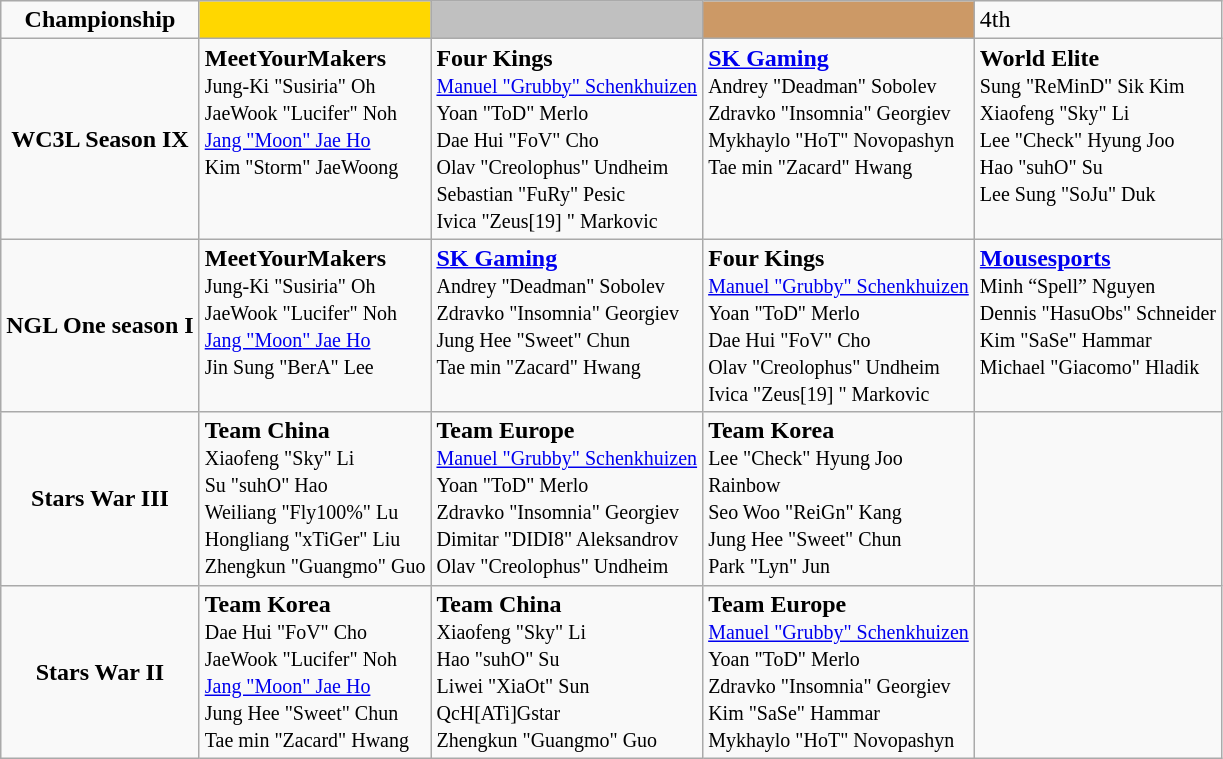<table class="wikitable" style="text-align:left">
<tr>
<td style="text-align:center"><strong>Championship</strong></td>
<td style="text-align:center" bgcolor="gold"></td>
<td style="text-align:center" bgcolor="silver"></td>
<td style="text-align:center" bgcolor="CC9966"></td>
<td>4th</td>
</tr>
<tr>
<td style="text-align:center"><strong>WC3L Season IX</strong></td>
<td style="vertical-align:top"> <strong>MeetYourMakers</strong><br><small> Jung-Ki "Susiria" Oh<br> JaeWook "Lucifer" Noh<br> <a href='#'>Jang "Moon" Jae Ho</a><br> Kim "Storm" JaeWoong<br></small></td>
<td style="vertical-align:top"> <strong>Four Kings</strong><br><small> <a href='#'>Manuel "Grubby" Schenkhuizen</a><br> Yoan "ToD" Merlo<br> Dae Hui "FoV" Cho<br> Olav "Creolophus" Undheim<br> Sebastian "FuRy" Pesic<br> Ivica "Zeus[19] " Markovic</small></td>
<td style="vertical-align:top"> <strong><a href='#'>SK Gaming</a></strong><br><small> Andrey "Deadman" Sobolev<br> Zdravko "Insomnia" Georgiev<br> Mykhaylo "HoT" Novopashyn<br> Tae min "Zacard" Hwang<br></small></td>
<td style="vertical-align:top"> <strong>World Elite</strong><br><small> Sung "ReMinD" Sik Kim<br> Xiaofeng "Sky" Li<br> Lee "Check" Hyung Joo<br> Hao "suhO" Su<br> Lee Sung "SoJu" Duk</small></td>
</tr>
<tr>
<td style="text-align:center"><strong>NGL One season I</strong></td>
<td style="vertical-align:top"> <strong>MeetYourMakers</strong><br><small> Jung-Ki "Susiria" Oh<br> JaeWook "Lucifer" Noh<br> <a href='#'>Jang "Moon" Jae Ho</a><br> Jin Sung "BerA" Lee<br></small></td>
<td style="vertical-align:top"> <strong><a href='#'>SK Gaming</a></strong><br><small> Andrey "Deadman" Sobolev<br> Zdravko "Insomnia" Georgiev<br> Jung Hee "Sweet" Chun<br> Tae min "Zacard" Hwang<br></small></td>
<td style="vertical-align:top"> <strong>Four Kings</strong><br><small> <a href='#'>Manuel "Grubby" Schenkhuizen</a><br> Yoan "ToD" Merlo<br> Dae Hui "FoV" Cho<br> Olav "Creolophus" Undheim<br> Ivica "Zeus[19] " Markovic</small></td>
<td style="vertical-align:top"> <strong><a href='#'>Mousesports</a></strong><br><small> Minh “Spell” Nguyen<br> Dennis "HasuObs" Schneider<br> Kim "SaSe" Hammar<br> Michael "Giacomo" Hladik<br></small></td>
</tr>
<tr>
<td style="text-align:center"><strong>Stars War III</strong></td>
<td style="vertical-align:top"> <strong>Team China</strong><br><small> Xiaofeng "Sky" Li<br> Su "suhO" Hao<br> Weiliang "Fly100%" Lu<br> Hongliang "xTiGer" Liu<br> Zhengkun "Guangmo" Guo<br></small></td>
<td style="vertical-align:top"> <strong>Team Europe</strong><br><small> <a href='#'>Manuel "Grubby" Schenkhuizen</a><br> Yoan "ToD" Merlo<br> Zdravko "Insomnia" Georgiev<br> Dimitar "DIDI8" Aleksandrov<br> Olav "Creolophus" Undheim</small></td>
<td style="vertical-align:top"> <strong>Team Korea</strong><br><small> Lee "Check" Hyung Joo<br> Rainbow<br> Seo Woo "ReiGn" Kang <br> Jung Hee "Sweet" Chun<br> Park "Lyn" Jun<br></small></td>
<td></td>
</tr>
<tr>
<td style="text-align:center"><strong>Stars War II</strong></td>
<td style="vertical-align:top"> <strong>Team Korea</strong><br><small> Dae Hui "FoV" Cho<br> JaeWook "Lucifer" Noh<br> <a href='#'>Jang "Moon" Jae Ho</a><br> Jung Hee "Sweet" Chun<br> Tae min "Zacard" Hwang<br></small></td>
<td style="vertical-align:top"> <strong>Team China</strong><br><small> Xiaofeng "Sky" Li<br> Hao "suhO" Su<br> Liwei "XiaOt" Sun<br> QcH[ATi]Gstar<br> Zhengkun "Guangmo" Guo<br></small></td>
<td style="vertical-align:top"> <strong>Team Europe</strong><br><small> <a href='#'>Manuel "Grubby" Schenkhuizen</a><br> Yoan "ToD" Merlo<br> Zdravko "Insomnia" Georgiev<br> Kim "SaSe" Hammar<br> Mykhaylo "HoT" Novopashyn</small></td>
<td></td>
</tr>
</table>
